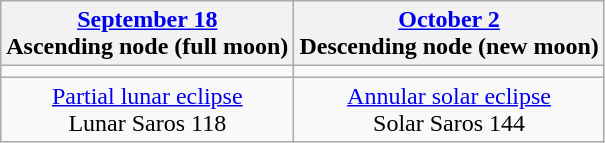<table class="wikitable">
<tr>
<th><a href='#'>September 18</a><br>Ascending node (full moon)<br></th>
<th><a href='#'>October 2</a><br>Descending node (new moon)<br></th>
</tr>
<tr>
<td></td>
<td></td>
</tr>
<tr align=center>
<td><a href='#'>Partial lunar eclipse</a><br>Lunar Saros 118</td>
<td><a href='#'>Annular solar eclipse</a><br>Solar Saros 144</td>
</tr>
</table>
